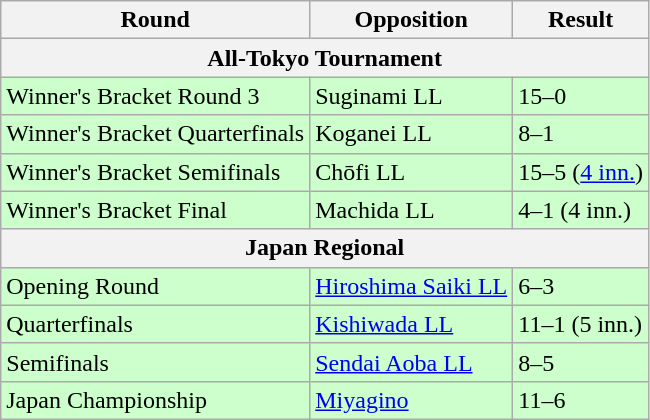<table class="wikitable">
<tr>
<th>Round</th>
<th>Opposition</th>
<th>Result</th>
</tr>
<tr>
<th colspan=3> All-Tokyo Tournament</th>
</tr>
<tr bgcolor=ccffcc>
<td>Winner's Bracket Round 3</td>
<td>Suginami LL</td>
<td>15–0</td>
</tr>
<tr bgcolor=ccffcc>
<td>Winner's Bracket Quarterfinals</td>
<td>Koganei LL</td>
<td>8–1</td>
</tr>
<tr bgcolor=ccffcc>
<td>Winner's Bracket Semifinals</td>
<td>Chōfi LL</td>
<td>15–5 (<a href='#'>4 inn.</a>)</td>
</tr>
<tr bgcolor=ccffcc>
<td>Winner's Bracket Final</td>
<td>Machida LL</td>
<td>4–1 (4 inn.)</td>
</tr>
<tr>
<th colspan=3>Japan Regional</th>
</tr>
<tr bgcolor=ccffcc>
<td>Opening Round</td>
<td> <a href='#'>Hiroshima Saiki LL</a></td>
<td>6–3</td>
</tr>
<tr bgcolor=ccffcc>
<td>Quarterfinals</td>
<td> <a href='#'>Kishiwada LL</a></td>
<td>11–1 (5 inn.)</td>
</tr>
<tr bgcolor=ccffcc>
<td>Semifinals</td>
<td> <a href='#'>Sendai Aoba LL</a></td>
<td>8–5</td>
</tr>
<tr bgcolor=ccffcc>
<td>Japan Championship</td>
<td> <a href='#'>Miyagino</a></td>
<td>11–6</td>
</tr>
</table>
